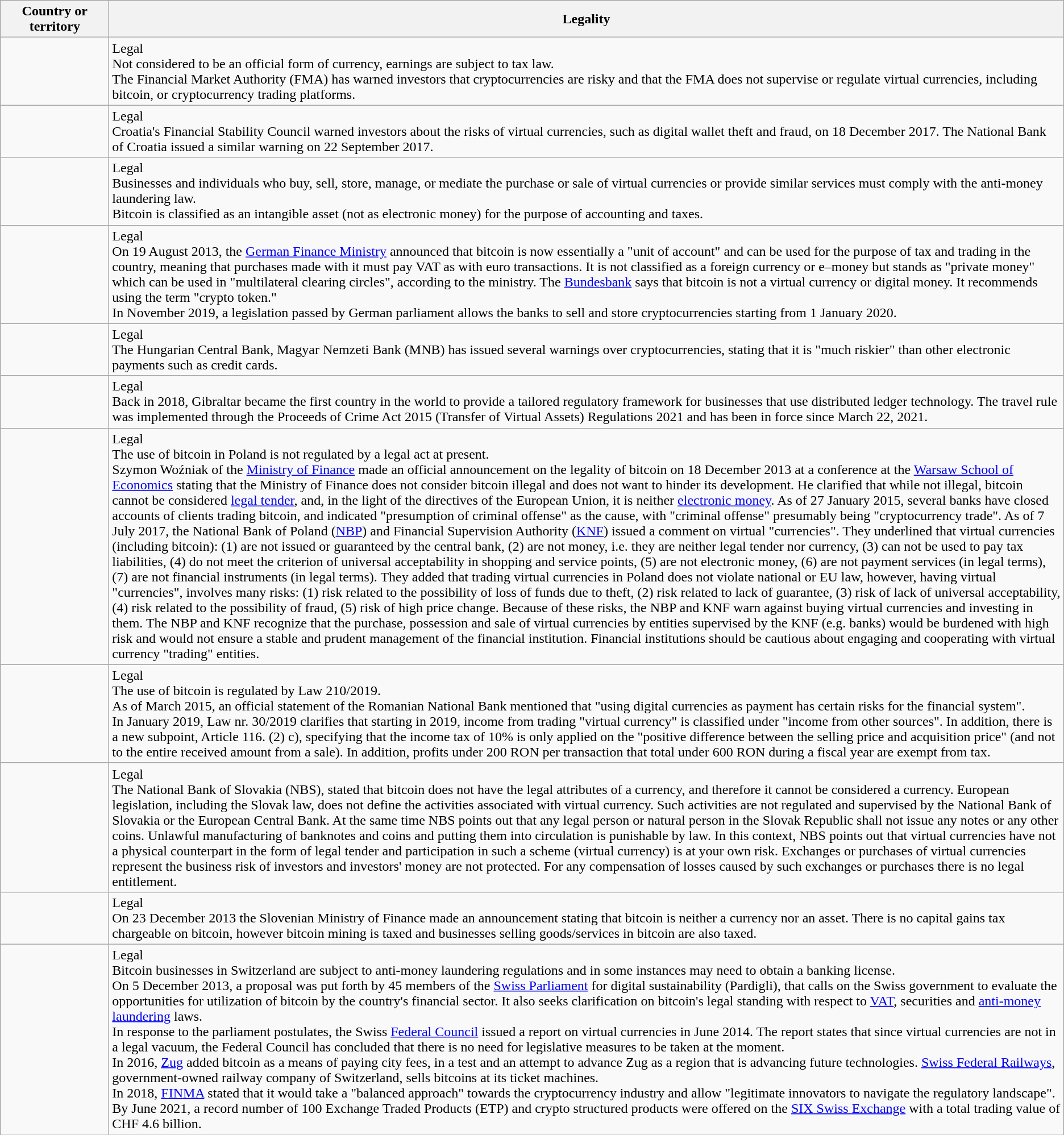<table class="wikitable sortable" style="text-align:left">
<tr>
<th style="width:120px;"><strong>Country or territory</strong></th>
<th><strong>Legality</strong></th>
</tr>
<tr>
<td></td>
<td> Legal<br>Not considered to be an official form of currency, earnings are subject to tax law.<br>The Financial Market Authority (FMA) has warned investors that cryptocurrencies are risky and that the FMA does not supervise or regulate virtual currencies, including bitcoin, or cryptocurrency trading platforms.</td>
</tr>
<tr>
<td></td>
<td> Legal<br>Croatia's Financial Stability Council warned investors about the risks of virtual currencies, such as digital wallet theft and fraud, on 18 December 2017. The National Bank of Croatia issued a similar warning on 22 September 2017.</td>
</tr>
<tr>
<td></td>
<td> Legal<br>Businesses and individuals who buy, sell, store, manage, or mediate the purchase or sale of virtual currencies or provide similar services must comply with the anti-money laundering law.<br>Bitcoin is classified as an intangible asset (not as electronic money) for the purpose of accounting and taxes.</td>
</tr>
<tr>
<td></td>
<td> Legal<br>On 19 August 2013, the <a href='#'>German Finance Ministry</a> announced that bitcoin is now essentially a "unit of account" and can be used for the purpose of tax and trading in the country, meaning that purchases made with it must pay VAT as with euro transactions. It is not classified as a foreign currency or e–money but stands as "private money" which can be used in "multilateral clearing circles", according to the ministry. The <a href='#'>Bundesbank</a> says that bitcoin is not a virtual currency or digital money. It recommends using the term "crypto token."<br>In November 2019, a legislation passed by German parliament allows the banks to sell and store cryptocurrencies starting from 1 January 2020.</td>
</tr>
<tr>
<td></td>
<td> Legal<br>The Hungarian Central Bank, Magyar Nemzeti Bank (MNB) has issued several warnings over cryptocurrencies, stating that it is "much riskier" than other electronic payments such as credit cards.</td>
</tr>
<tr>
<td></td>
<td> Legal<br>Back in 2018, Gibraltar became the first country in the world to provide a tailored regulatory framework for businesses that use distributed ledger technology. The travel rule was implemented through the Proceeds of Crime Act 2015 (Transfer of Virtual Assets) Regulations 2021 and has been in force since March 22, 2021.</td>
</tr>
<tr>
<td></td>
<td> Legal<br>The use of bitcoin in Poland is not regulated by a legal act at present.<br>Szymon Woźniak of the <a href='#'>Ministry of Finance</a> made an official announcement on the legality of bitcoin on 18 December 2013 at a conference at the <a href='#'>Warsaw School of Economics</a> stating that the Ministry of Finance does not consider bitcoin illegal and does not want to hinder its development. He clarified that while not illegal, bitcoin cannot be considered <a href='#'>legal tender</a>, and, in the light of the directives of the European Union, it is neither <a href='#'>electronic money</a>. As of 27 January 2015, several banks have closed accounts of clients trading bitcoin, and indicated "presumption of criminal offense" as the cause, with "criminal offense" presumably being "cryptocurrency trade". As of 7 July 2017, the National Bank of Poland (<a href='#'>NBP</a>) and Financial Supervision Authority (<a href='#'>KNF</a>) issued a comment on virtual "currencies". They underlined that virtual currencies (including bitcoin): (1) are not issued or guaranteed by the central bank, (2) are not money, i.e. they are neither legal tender nor currency, (3) can not be used to pay tax liabilities, (4) do not meet the criterion of universal acceptability in shopping and service points, (5) are not electronic money, (6) are not payment services (in legal terms), (7) are not financial instruments (in legal terms). They added that trading virtual currencies in Poland does not violate national or EU law, however, having virtual "currencies", involves many risks: (1) risk related to the possibility of loss of funds due to theft, (2) risk related to lack of guarantee, (3) risk of lack of universal acceptability, (4) risk related to the possibility of fraud, (5) risk of high price change. Because of these risks, the NBP and KNF warn against buying virtual currencies and investing in them. The NBP and KNF recognize that the purchase, possession and sale of virtual currencies by entities supervised by the KNF (e.g. banks) would be burdened with high risk and would not ensure a stable and prudent management of the financial institution. Financial institutions should be cautious about engaging and cooperating with virtual currency "trading" entities.</td>
</tr>
<tr>
<td></td>
<td> Legal<br>The use of bitcoin is regulated by Law 210/2019.<br>As of March 2015, an official statement of the Romanian National Bank mentioned that "using digital currencies as payment has certain risks for the financial system".<br>In January 2019, Law nr. 30/2019 clarifies that starting in 2019, income from trading "virtual currency" is classified under "income from other sources". In addition, there is a new subpoint, Article 116. (2) c), specifying that the income tax of 10% is only applied on the "positive difference between the selling price and acquisition price" (and not to the entire received amount from a sale). In addition, profits under 200 RON per transaction that total under 600 RON during a fiscal year are exempt from tax.</td>
</tr>
<tr>
<td></td>
<td> Legal<br>The National Bank of Slovakia (NBS), stated that bitcoin does not have the legal attributes of a currency, and therefore it cannot be considered a currency. European legislation, including the Slovak law, does not define the activities associated with virtual currency. Such activities are not regulated and supervised by the National Bank of Slovakia or the European Central Bank. At the same time NBS points out that any legal person or natural person in the Slovak Republic shall not issue any notes or any other coins. Unlawful manufacturing of banknotes and coins and putting them into circulation is punishable by law. In this context, NBS points out that virtual currencies have not a physical counterpart in the form of legal tender and participation in such a scheme (virtual currency) is at your own risk. Exchanges or purchases of virtual currencies represent the business risk of investors and investors' money are not protected. For any compensation of losses caused by such exchanges or purchases there is no legal entitlement.</td>
</tr>
<tr>
<td></td>
<td> Legal<br>On 23 December 2013 the Slovenian Ministry of Finance made an announcement stating that bitcoin is neither a currency nor an asset. There is no capital gains tax chargeable on bitcoin, however bitcoin mining is taxed and businesses selling goods/services in bitcoin are also taxed.</td>
</tr>
<tr>
<td></td>
<td> Legal<br>Bitcoin businesses in Switzerland are subject to anti-money laundering regulations and in some instances may need to obtain a banking license.<br>On 5 December 2013, a proposal was put forth by 45 members of the <a href='#'>Swiss Parliament</a> for digital sustainability (Pardigli), that calls on the Swiss government to evaluate the opportunities for utilization of bitcoin by the country's financial sector. It also seeks clarification on bitcoin's legal standing with respect to <a href='#'>VAT</a>, securities and <a href='#'>anti-money laundering</a> laws.<br>In response to the parliament postulates, the Swiss <a href='#'>Federal Council</a> issued a report on virtual currencies in June 2014. The report states that since virtual currencies are not in a legal vacuum, the Federal Council has concluded that there is no need for legislative measures to be taken at the moment.<br>In 2016, <a href='#'>Zug</a> added bitcoin as a means of paying city fees, in a test and an attempt to advance Zug as a region that is advancing future technologies. <a href='#'>Swiss Federal Railways</a>, government-owned railway company of Switzerland, sells bitcoins at its ticket machines.<br>In 2018, <a href='#'>FINMA</a> stated that it would take a "balanced approach" towards the cryptocurrency industry and allow "legitimate innovators to navigate the regulatory landscape". By June 2021, a record number of 100 Exchange Traded Products (ETP) and crypto structured products were offered on the <a href='#'>SIX Swiss Exchange</a> with a total trading value of CHF 4.6 billion.</td>
</tr>
</table>
